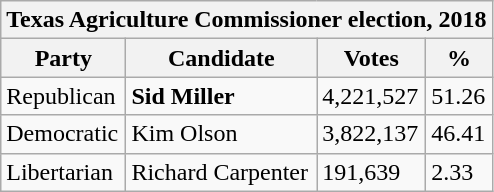<table class="wikitable">
<tr>
<th colspan="4">Texas Agriculture Commissioner election, 2018</th>
</tr>
<tr>
<th>Party</th>
<th>Candidate</th>
<th>Votes</th>
<th>%</th>
</tr>
<tr>
<td>Republican</td>
<td><strong>Sid Miller</strong></td>
<td>4,221,527</td>
<td>51.26</td>
</tr>
<tr>
<td>Democratic</td>
<td>Kim Olson</td>
<td>3,822,137</td>
<td>46.41</td>
</tr>
<tr>
<td>Libertarian</td>
<td>Richard Carpenter</td>
<td>191,639</td>
<td>2.33</td>
</tr>
</table>
